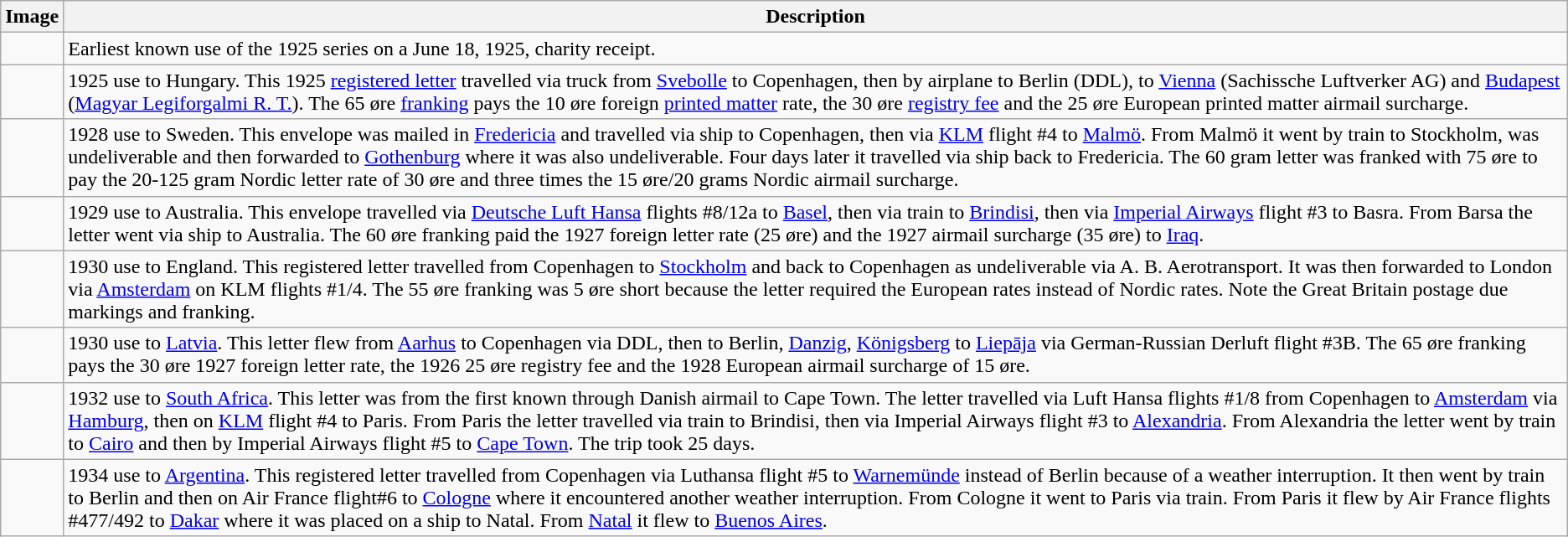<table class="wikitable" border="1">
<tr>
<th>Image</th>
<th>Description</th>
</tr>
<tr>
<td></td>
<td>Earliest known use of the 1925 series on a June 18, 1925, charity receipt.</td>
</tr>
<tr>
<td></td>
<td>1925 use to Hungary. This 1925 <a href='#'>registered letter</a> travelled via truck from <a href='#'>Svebolle</a> to Copenhagen, then by airplane to Berlin (DDL), to <a href='#'>Vienna</a> (Sachissche Luftverker AG) and <a href='#'>Budapest</a> (<a href='#'>Magyar Legiforgalmi R. T.</a>). The 65 øre <a href='#'>franking</a> pays the 10 øre foreign <a href='#'>printed matter</a> rate, the 30 øre <a href='#'>registry fee</a> and the 25 øre European printed matter airmail surcharge.</td>
</tr>
<tr>
<td></td>
<td>1928 use to Sweden. This envelope was mailed in <a href='#'>Fredericia</a> and travelled via ship to Copenhagen, then via <a href='#'>KLM</a> flight #4 to <a href='#'>Malmö</a>. From Malmö it went by train to Stockholm, was undeliverable and then forwarded to <a href='#'>Gothenburg</a> where it was also undeliverable.  Four days later it travelled via ship back to Fredericia.  The 60 gram letter was franked with 75 øre to pay the 20-125 gram Nordic letter rate of 30 øre and three times the 15 øre/20 grams Nordic airmail surcharge.</td>
</tr>
<tr>
<td></td>
<td>1929 use to Australia.  This envelope travelled via <a href='#'>Deutsche Luft Hansa</a> flights #8/12a to <a href='#'>Basel</a>, then via train to <a href='#'>Brindisi</a>, then via <a href='#'>Imperial Airways</a> flight #3 to Basra.  From Barsa the letter went via ship to Australia.  The 60 øre franking paid the 1927 foreign letter rate (25 øre) and the 1927 airmail surcharge (35 øre) to <a href='#'>Iraq</a>.</td>
</tr>
<tr>
<td></td>
<td>1930 use to England. This registered letter travelled from Copenhagen to <a href='#'>Stockholm</a> and back to Copenhagen as undeliverable via A. B. Aerotransport.  It was then forwarded to London via <a href='#'>Amsterdam</a> on KLM flights #1/4.  The 55 øre franking was 5 øre short because the letter required the European rates instead of Nordic rates.  Note the Great Britain postage due markings and franking.</td>
</tr>
<tr>
<td></td>
<td>1930 use to <a href='#'>Latvia</a>. This letter flew from <a href='#'>Aarhus</a> to Copenhagen via DDL, then to Berlin, <a href='#'>Danzig</a>, <a href='#'>Königsberg</a> to <a href='#'>Liepāja</a> via German-Russian Derluft flight #3B.  The 65 øre franking pays the 30 øre 1927 foreign letter rate, the 1926 25 øre registry fee and the 1928 European airmail surcharge of 15 øre.</td>
</tr>
<tr>
<td></td>
<td>1932 use to <a href='#'>South Africa</a>. This letter was from the first known through Danish airmail to Cape Town. The letter travelled via Luft Hansa flights #1/8 from Copenhagen to <a href='#'>Amsterdam</a> via <a href='#'>Hamburg</a>, then on <a href='#'>KLM</a> flight #4 to Paris.  From Paris the letter travelled via train to Brindisi, then via Imperial Airways flight #3 to <a href='#'>Alexandria</a>.  From Alexandria the letter went by train to <a href='#'>Cairo</a> and then by Imperial Airways flight #5 to <a href='#'>Cape Town</a>. The trip took 25 days.</td>
</tr>
<tr>
<td></td>
<td>1934 use to <a href='#'>Argentina</a>. This registered letter travelled from Copenhagen via Luthansa flight #5 to <a href='#'>Warnemünde</a> instead of Berlin because of a weather interruption.  It then went by train to Berlin and then on Air France flight#6 to <a href='#'>Cologne</a> where it encountered another weather interruption. From Cologne it went to Paris via train.  From Paris it flew by Air France flights #477/492 to <a href='#'>Dakar</a> where it was placed on a ship to Natal.  From <a href='#'>Natal</a> it flew to <a href='#'>Buenos Aires</a>.</td>
</tr>
</table>
